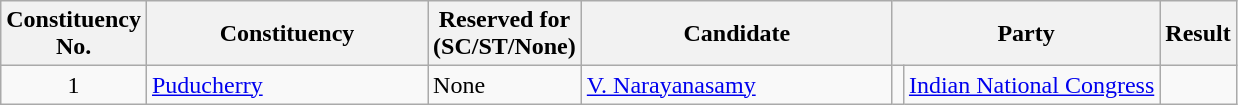<table class= "wikitable sortable">
<tr>
<th>Constituency <br> No.</th>
<th style="width:180px;">Constituency</th>
<th>Reserved for<br>(SC/ST/None)</th>
<th style="width:200px;">Candidate</th>
<th colspan="2">Party</th>
<th>Result</th>
</tr>
<tr>
<td align="center">1</td>
<td><a href='#'>Puducherry</a></td>
<td>None</td>
<td><a href='#'>V. Narayanasamy</a></td>
<td bgcolor=></td>
<td><a href='#'>Indian National Congress</a></td>
<td></td>
</tr>
</table>
